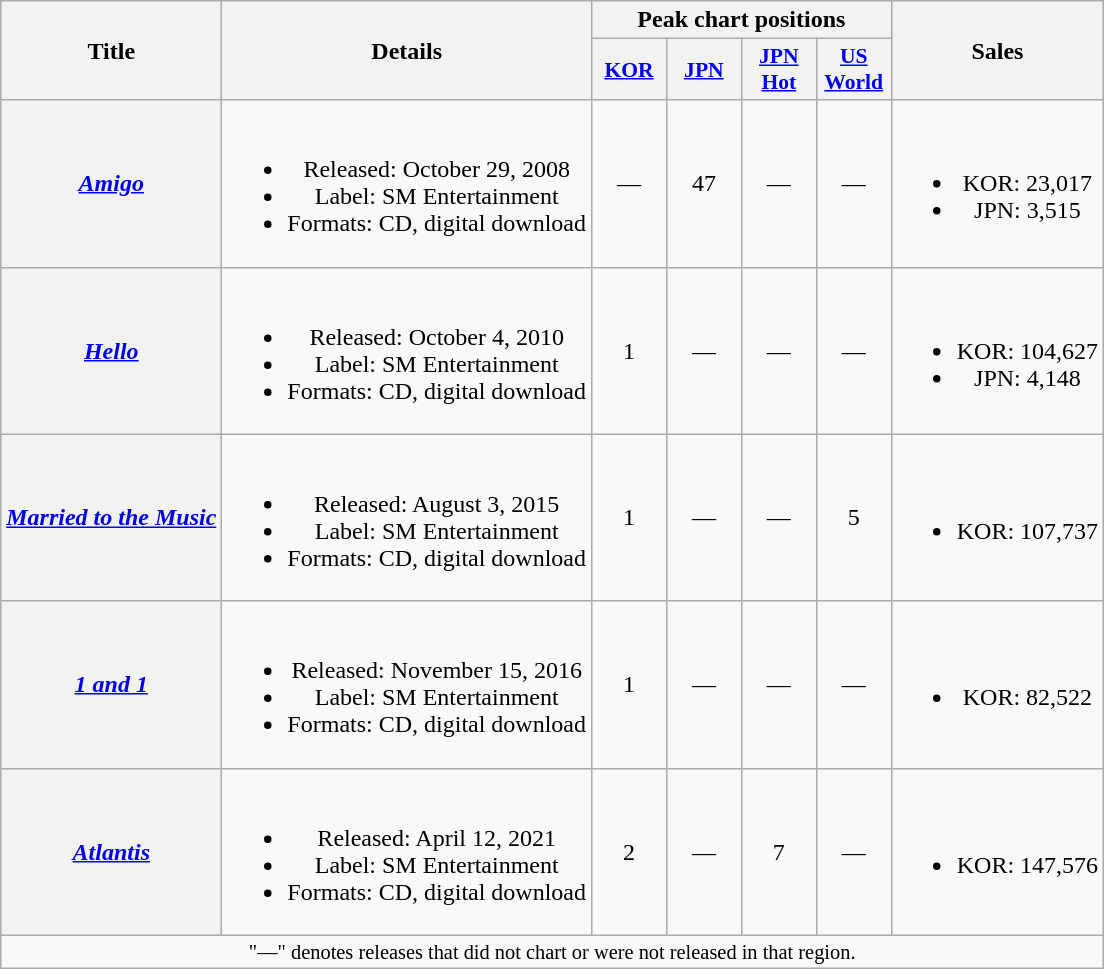<table class="wikitable plainrowheaders" style="text-align:center;">
<tr>
<th scope="col" rowspan="2">Title</th>
<th scope="col" rowspan="2">Details</th>
<th scope="col" colspan="4">Peak chart positions</th>
<th scope="col" rowspan="2">Sales</th>
</tr>
<tr>
<th scope="col" style="width:3em;font-size:90%;"><a href='#'>KOR</a><br></th>
<th scope="col" style="width:3em;font-size:90%;"><a href='#'>JPN</a><br></th>
<th scope="col" style="width:3em;font-size:90%;"><a href='#'>JPN Hot</a><br></th>
<th scope="col" style="width:3em;font-size:90%;"><a href='#'>US<br>World</a><br></th>
</tr>
<tr>
<th scope="row"><em><a href='#'>Amigo</a></em></th>
<td><br><ul><li>Released: October 29, 2008</li><li>Label: SM Entertainment</li><li>Formats: CD, digital download</li></ul></td>
<td>—</td>
<td>47</td>
<td>—</td>
<td>—</td>
<td><br><ul><li>KOR: 23,017</li><li>JPN: 3,515</li></ul></td>
</tr>
<tr>
<th scope="row"><em><a href='#'>Hello</a></em></th>
<td><br><ul><li>Released: October 4, 2010</li><li>Label: SM Entertainment</li><li>Formats: CD, digital download</li></ul></td>
<td>1</td>
<td>—</td>
<td>—</td>
<td>—</td>
<td><br><ul><li>KOR: 104,627</li><li>JPN: 4,148</li></ul></td>
</tr>
<tr>
<th scope="row"><em><a href='#'>Married to the Music</a></em></th>
<td><br><ul><li>Released: August 3, 2015</li><li>Label: SM Entertainment</li><li>Formats: CD, digital download</li></ul></td>
<td>1</td>
<td>—</td>
<td>—</td>
<td>5</td>
<td><br><ul><li>KOR: 107,737</li></ul></td>
</tr>
<tr>
<th scope="row"><em><a href='#'>1 and 1</a></em></th>
<td><br><ul><li>Released: November 15, 2016</li><li>Label: SM Entertainment</li><li>Formats: CD, digital download</li></ul></td>
<td>1</td>
<td>—</td>
<td>—</td>
<td>—</td>
<td><br><ul><li>KOR: 82,522</li></ul></td>
</tr>
<tr>
<th scope="row"><em><a href='#'>Atlantis</a></em></th>
<td><br><ul><li>Released: April 12, 2021</li><li>Label: SM Entertainment</li><li>Formats: CD, digital download</li></ul></td>
<td>2</td>
<td>—</td>
<td>7</td>
<td>—</td>
<td><br><ul><li>KOR: 147,576</li></ul></td>
</tr>
<tr>
<td colspan="7" style="font-size:85%">"—" denotes releases that did not chart or were not released in that region.</td>
</tr>
</table>
